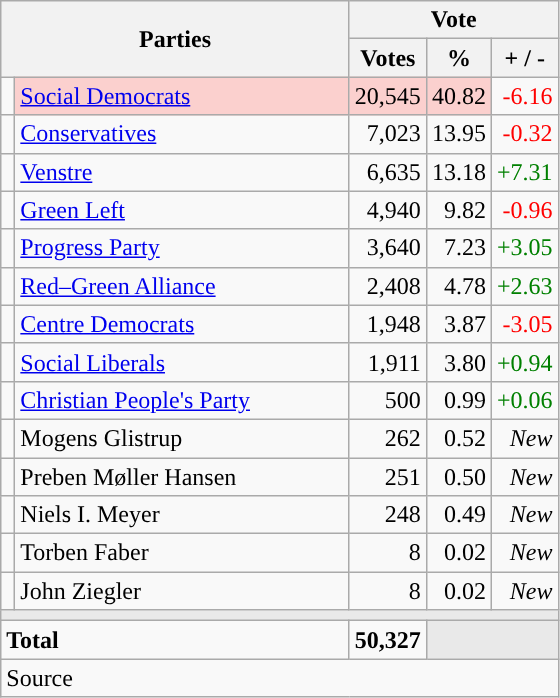<table class="wikitable" style="text-align:right;">
<tr>
<th style="text-align:centre;" rowspan="2" colspan="2" width="225">Parties</th>
<th colspan="3">Vote</th>
</tr>
<tr>
<th width="15">Votes</th>
<th width="15">%</th>
<th width="15">+ / -</th>
</tr>
<tr>
<td width="2" style="color:inherit;background:"></td>
<td bgcolor=#fbd0ce  align="left"><a href='#'>Social Democrats</a></td>
<td bgcolor=#fbd0ce>20,545</td>
<td bgcolor=#fbd0ce>40.82</td>
<td style=color:red;>-6.16</td>
</tr>
<tr>
<td width="2" style="color:inherit;background:"></td>
<td align="left"><a href='#'>Conservatives</a></td>
<td>7,023</td>
<td>13.95</td>
<td style=color:red;>-0.32</td>
</tr>
<tr>
<td width="2" style="color:inherit;background:"></td>
<td align="left"><a href='#'>Venstre</a></td>
<td>6,635</td>
<td>13.18</td>
<td style=color:green;>+7.31</td>
</tr>
<tr>
<td width="2" style="color:inherit;background:"></td>
<td align="left"><a href='#'>Green Left</a></td>
<td>4,940</td>
<td>9.82</td>
<td style=color:red;>-0.96</td>
</tr>
<tr>
<td width="2" style="color:inherit;background:"></td>
<td align="left"><a href='#'>Progress Party</a></td>
<td>3,640</td>
<td>7.23</td>
<td style=color:green;>+3.05</td>
</tr>
<tr>
<td width="2" style="color:inherit;background:"></td>
<td align="left"><a href='#'>Red–Green Alliance</a></td>
<td>2,408</td>
<td>4.78</td>
<td style=color:green;>+2.63</td>
</tr>
<tr>
<td width="2" style="color:inherit;background:"></td>
<td align="left"><a href='#'>Centre Democrats</a></td>
<td>1,948</td>
<td>3.87</td>
<td style=color:red;>-3.05</td>
</tr>
<tr>
<td width="2" style="color:inherit;background:"></td>
<td align="left"><a href='#'>Social Liberals</a></td>
<td>1,911</td>
<td>3.80</td>
<td style=color:green;>+0.94</td>
</tr>
<tr>
<td width="2" style="color:inherit;background:"></td>
<td align="left"><a href='#'>Christian People's Party</a></td>
<td>500</td>
<td>0.99</td>
<td style=color:green;>+0.06</td>
</tr>
<tr>
<td width="2" style="color:inherit;background:"></td>
<td align="left">Mogens Glistrup</td>
<td>262</td>
<td>0.52</td>
<td><em>New</em></td>
</tr>
<tr>
<td width="2" style="color:inherit;background:"></td>
<td align="left">Preben Møller Hansen</td>
<td>251</td>
<td>0.50</td>
<td><em>New</em></td>
</tr>
<tr>
<td width="2" style="color:inherit;background:"></td>
<td align="left">Niels I. Meyer</td>
<td>248</td>
<td>0.49</td>
<td><em>New</em></td>
</tr>
<tr>
<td width="2" style="color:inherit;background:"></td>
<td align="left">Torben Faber</td>
<td>8</td>
<td>0.02</td>
<td><em>New</em></td>
</tr>
<tr>
<td width="2" style="color:inherit;background:"></td>
<td align="left">John Ziegler</td>
<td>8</td>
<td>0.02</td>
<td><em>New</em></td>
</tr>
<tr>
<td colspan="7" bgcolor="#E9E9E9"></td>
</tr>
<tr>
<td align="left" colspan="2"><strong>Total</strong></td>
<td><strong>50,327</strong></td>
<td bgcolor="#E9E9E9" colspan="2"></td>
</tr>
<tr>
<td align="left" colspan="6">Source</td>
</tr>
</table>
